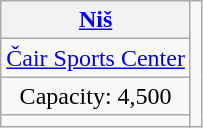<table class="wikitable" style="text-align:center">
<tr>
<th><a href='#'>Niš</a></th>
<td rowspan=4></td>
</tr>
<tr>
<td><a href='#'>Čair Sports Center</a></td>
</tr>
<tr>
<td>Capacity: 4,500</td>
</tr>
<tr>
<td></td>
</tr>
</table>
